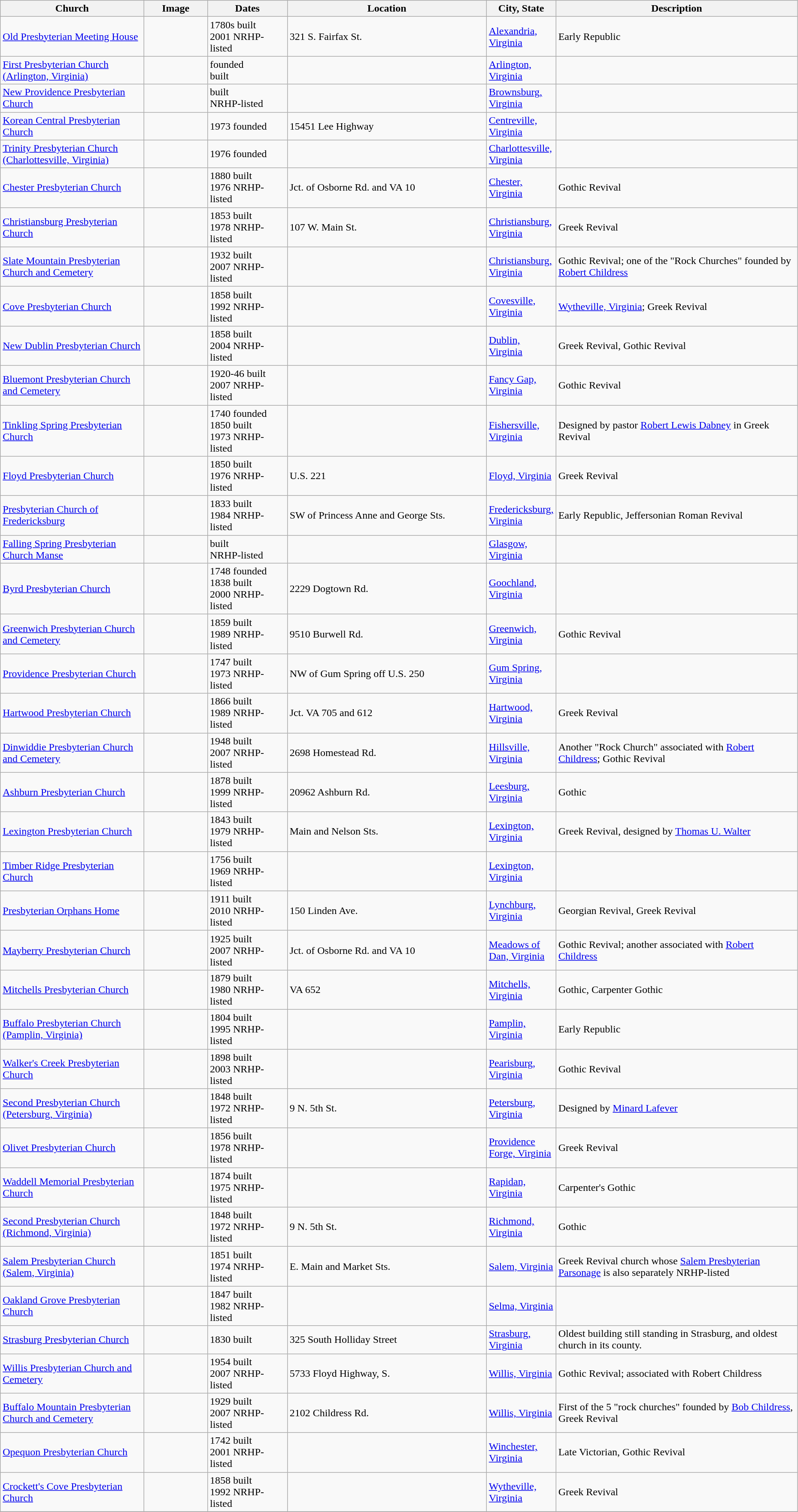<table class="wikitable sortable" style="width:98%">
<tr>
<th width = 18%><strong>Church</strong></th>
<th width = 8% class="unsortable"><strong>Image</strong></th>
<th width = 10%><strong>Dates</strong></th>
<th width = 25%><strong>Location</strong></th>
<th width = 8%><strong>City, State</strong></th>
<th class="unsortable"><strong>Description</strong></th>
</tr>
<tr>
<td><a href='#'>Old Presbyterian Meeting House</a></td>
<td></td>
<td>1780s built<br>2001 NRHP-listed</td>
<td>321 S. Fairfax St.<br><small></small></td>
<td><a href='#'>Alexandria, Virginia</a></td>
<td>Early Republic</td>
</tr>
<tr>
<td><a href='#'>First Presbyterian Church (Arlington, Virginia)</a></td>
<td></td>
<td>founded<br> built</td>
<td></td>
<td><a href='#'>Arlington, Virginia</a></td>
<td></td>
</tr>
<tr>
<td><a href='#'>New Providence Presbyterian Church</a></td>
<td></td>
<td>built<br> NRHP-listed</td>
<td></td>
<td><a href='#'>Brownsburg, Virginia</a></td>
<td></td>
</tr>
<tr>
<td><a href='#'>Korean Central Presbyterian Church</a></td>
<td></td>
<td>1973 founded</td>
<td>15451 Lee Highway<br><small></small></td>
<td><a href='#'>Centreville, Virginia</a></td>
<td></td>
</tr>
<tr>
<td><a href='#'>Trinity Presbyterian Church (Charlottesville, Virginia)</a></td>
<td></td>
<td>1976 founded</td>
<td></td>
<td><a href='#'>Charlottesville, Virginia</a></td>
<td></td>
</tr>
<tr>
<td><a href='#'>Chester Presbyterian Church</a></td>
<td></td>
<td>1880 built<br>1976 NRHP-listed</td>
<td>Jct. of Osborne Rd. and VA 10<br><small></small></td>
<td><a href='#'>Chester, Virginia</a></td>
<td>Gothic Revival</td>
</tr>
<tr>
<td><a href='#'>Christiansburg Presbyterian Church</a></td>
<td></td>
<td>1853 built<br>1978 NRHP-listed</td>
<td>107 W. Main St.<br><small></small></td>
<td><a href='#'>Christiansburg, Virginia</a></td>
<td>Greek Revival</td>
</tr>
<tr>
<td><a href='#'>Slate Mountain Presbyterian Church and Cemetery</a></td>
<td></td>
<td>1932 built<br>2007 NRHP-listed</td>
<td></td>
<td><a href='#'>Christiansburg, Virginia</a></td>
<td>Gothic Revival; one of the "Rock Churches" founded by <a href='#'>Robert Childress</a></td>
</tr>
<tr>
<td><a href='#'>Cove Presbyterian Church</a></td>
<td></td>
<td>1858 built<br>1992 NRHP-listed</td>
<td><small></small></td>
<td><a href='#'>Covesville, Virginia</a></td>
<td><a href='#'>Wytheville, Virginia</a>; Greek Revival</td>
</tr>
<tr>
<td><a href='#'>New Dublin Presbyterian Church</a></td>
<td></td>
<td>1858 built<br>2004 NRHP-listed</td>
<td></td>
<td><a href='#'>Dublin, Virginia</a></td>
<td>Greek Revival, Gothic Revival</td>
</tr>
<tr>
<td><a href='#'>Bluemont Presbyterian Church and Cemetery</a></td>
<td></td>
<td>1920-46 built<br>2007 NRHP-listed</td>
<td></td>
<td><a href='#'>Fancy Gap, Virginia</a></td>
<td>Gothic Revival</td>
</tr>
<tr>
<td><a href='#'>Tinkling Spring Presbyterian Church</a></td>
<td></td>
<td>1740 founded<br>1850 built<br>1973 NRHP-listed</td>
<td></td>
<td><a href='#'>Fishersville, Virginia</a></td>
<td>Designed by pastor <a href='#'>Robert Lewis Dabney</a> in Greek Revival</td>
</tr>
<tr>
<td><a href='#'>Floyd Presbyterian Church</a></td>
<td></td>
<td>1850 built<br>1976 NRHP-listed</td>
<td>U.S. 221<br><small></small></td>
<td><a href='#'>Floyd, Virginia</a></td>
<td>Greek Revival</td>
</tr>
<tr>
<td><a href='#'>Presbyterian Church of Fredericksburg</a></td>
<td></td>
<td>1833 built<br>1984 NRHP-listed</td>
<td>SW of Princess Anne and George Sts.<br><small></small></td>
<td><a href='#'>Fredericksburg, Virginia</a></td>
<td>Early Republic, Jeffersonian Roman Revival</td>
</tr>
<tr>
<td><a href='#'>Falling Spring Presbyterian Church Manse</a></td>
<td></td>
<td>built<br> NRHP-listed</td>
<td></td>
<td><a href='#'>Glasgow, Virginia</a></td>
<td></td>
</tr>
<tr>
<td><a href='#'>Byrd Presbyterian Church</a></td>
<td></td>
<td>1748 founded<br>1838 built<br>2000 NRHP-listed</td>
<td>2229 Dogtown Rd.<br><small></small></td>
<td><a href='#'>Goochland, Virginia</a></td>
<td></td>
</tr>
<tr>
<td><a href='#'>Greenwich Presbyterian Church and Cemetery</a></td>
<td></td>
<td>1859 built<br>1989 NRHP-listed</td>
<td>9510 Burwell Rd.<br><small></small></td>
<td><a href='#'>Greenwich, Virginia</a></td>
<td>Gothic Revival</td>
</tr>
<tr>
<td><a href='#'>Providence Presbyterian Church</a></td>
<td></td>
<td>1747 built<br>1973 NRHP-listed</td>
<td>NW of Gum Spring off U.S. 250<small></small></td>
<td><a href='#'>Gum Spring, Virginia</a></td>
<td></td>
</tr>
<tr>
<td><a href='#'>Hartwood Presbyterian Church</a></td>
<td></td>
<td>1866 built<br>1989 NRHP-listed</td>
<td>Jct. VA 705 and 612<br><small></small></td>
<td><a href='#'>Hartwood, Virginia</a></td>
<td>Greek Revival</td>
</tr>
<tr>
<td><a href='#'>Dinwiddie Presbyterian Church and Cemetery</a></td>
<td></td>
<td>1948 built<br>2007 NRHP-listed</td>
<td>2698 Homestead Rd.<br><small></small></td>
<td><a href='#'>Hillsville, Virginia</a></td>
<td>Another "Rock Church" associated with <a href='#'>Robert Childress</a>; Gothic Revival</td>
</tr>
<tr>
<td><a href='#'>Ashburn Presbyterian Church</a></td>
<td></td>
<td>1878 built<br>1999 NRHP-listed</td>
<td>20962 Ashburn Rd.<br><small></small></td>
<td><a href='#'>Leesburg, Virginia</a></td>
<td>Gothic</td>
</tr>
<tr>
<td><a href='#'>Lexington Presbyterian Church</a></td>
<td></td>
<td>1843 built<br>1979 NRHP-listed</td>
<td>Main and Nelson Sts.<br><small></small></td>
<td><a href='#'>Lexington, Virginia</a></td>
<td>Greek Revival, designed by <a href='#'>Thomas U. Walter</a></td>
</tr>
<tr>
<td><a href='#'>Timber Ridge Presbyterian Church</a></td>
<td></td>
<td>1756 built<br>1969 NRHP-listed</td>
<td><small></small></td>
<td><a href='#'>Lexington, Virginia</a></td>
<td></td>
</tr>
<tr>
<td><a href='#'>Presbyterian Orphans Home</a></td>
<td></td>
<td>1911 built<br>2010 NRHP-listed</td>
<td>150 Linden Ave.<br><small></small></td>
<td><a href='#'>Lynchburg, Virginia</a></td>
<td>Georgian Revival, Greek Revival</td>
</tr>
<tr>
<td><a href='#'>Mayberry Presbyterian Church</a></td>
<td></td>
<td>1925 built<br>2007 NRHP-listed</td>
<td>Jct. of Osborne Rd. and VA 10<br><small></small></td>
<td><a href='#'>Meadows of Dan, Virginia</a></td>
<td>Gothic Revival; another associated with <a href='#'>Robert Childress</a></td>
</tr>
<tr>
<td><a href='#'>Mitchells Presbyterian Church</a></td>
<td></td>
<td>1879 built<br>1980 NRHP-listed</td>
<td>VA 652<br><small></small></td>
<td><a href='#'>Mitchells, Virginia</a></td>
<td>Gothic, Carpenter Gothic</td>
</tr>
<tr>
<td><a href='#'>Buffalo Presbyterian Church (Pamplin, Virginia)</a></td>
<td></td>
<td>1804 built<br>1995 NRHP-listed</td>
<td><br><small></small></td>
<td><a href='#'>Pamplin, Virginia</a></td>
<td>Early Republic</td>
</tr>
<tr>
<td><a href='#'>Walker's Creek Presbyterian Church</a></td>
<td></td>
<td>1898 built<br>2003 NRHP-listed</td>
<td><small></small></td>
<td><a href='#'>Pearisburg, Virginia</a></td>
<td>Gothic Revival</td>
</tr>
<tr>
<td><a href='#'>Second Presbyterian Church (Petersburg, Virginia)</a></td>
<td></td>
<td>1848 built<br>1972 NRHP-listed</td>
<td>9 N. 5th St.<br><small></small></td>
<td><a href='#'>Petersburg, Virginia</a></td>
<td>Designed by <a href='#'>Minard Lafever</a></td>
</tr>
<tr>
<td><a href='#'>Olivet Presbyterian Church</a></td>
<td></td>
<td>1856 built<br>1978 NRHP-listed</td>
<td><small></small></td>
<td><a href='#'>Providence Forge, Virginia</a></td>
<td>Greek Revival</td>
</tr>
<tr>
<td><a href='#'>Waddell Memorial Presbyterian Church</a></td>
<td></td>
<td>1874 built<br>1975 NRHP-listed</td>
<td><small></small></td>
<td><a href='#'>Rapidan, Virginia</a></td>
<td>Carpenter's Gothic</td>
</tr>
<tr>
<td><a href='#'>Second Presbyterian Church (Richmond, Virginia)</a></td>
<td></td>
<td>1848 built<br>1972 NRHP-listed</td>
<td>9 N. 5th St.<br><small></small></td>
<td><a href='#'>Richmond, Virginia</a></td>
<td>Gothic</td>
</tr>
<tr>
<td><a href='#'>Salem Presbyterian Church (Salem, Virginia)</a></td>
<td></td>
<td>1851 built<br>1974 NRHP-listed</td>
<td>E. Main and Market Sts.<br><small></small></td>
<td><a href='#'>Salem, Virginia</a></td>
<td>Greek Revival church whose <a href='#'>Salem Presbyterian Parsonage</a> is also separately NRHP-listed</td>
</tr>
<tr>
<td><a href='#'>Oakland Grove Presbyterian Church</a></td>
<td></td>
<td>1847 built<br>1982 NRHP-listed</td>
<td><small></small></td>
<td><a href='#'>Selma, Virginia</a></td>
<td></td>
</tr>
<tr>
<td><a href='#'>Strasburg Presbyterian Church</a></td>
<td></td>
<td>1830 built</td>
<td>325 South Holliday Street</td>
<td><a href='#'>Strasburg, Virginia</a></td>
<td>Oldest building still standing in Strasburg, and oldest church in its county.</td>
</tr>
<tr>
<td><a href='#'>Willis Presbyterian Church and Cemetery</a></td>
<td></td>
<td>1954 built<br>2007 NRHP-listed</td>
<td>5733 Floyd Highway, S.<br><small></small></td>
<td><a href='#'>Willis, Virginia</a></td>
<td>Gothic Revival; associated with Robert Childress</td>
</tr>
<tr>
<td><a href='#'>Buffalo Mountain Presbyterian Church and Cemetery</a></td>
<td></td>
<td>1929 built<br>2007 NRHP-listed</td>
<td>2102 Childress Rd.<br><small></small></td>
<td><a href='#'>Willis, Virginia</a></td>
<td>First of the 5 "rock churches" founded by <a href='#'>Bob Childress</a>, Greek Revival</td>
</tr>
<tr>
<td><a href='#'>Opequon Presbyterian Church</a></td>
<td></td>
<td>1742 built<br>2001 NRHP-listed</td>
<td><small></small></td>
<td><a href='#'>Winchester, Virginia</a></td>
<td>Late Victorian, Gothic Revival</td>
</tr>
<tr>
<td><a href='#'>Crockett's Cove Presbyterian Church</a></td>
<td></td>
<td>1858 built<br>1992 NRHP-listed</td>
<td><small></small></td>
<td><a href='#'>Wytheville, Virginia</a></td>
<td>Greek Revival</td>
</tr>
<tr>
</tr>
</table>
